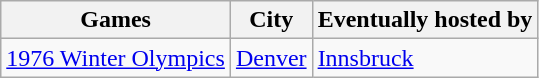<table class="wikitable">
<tr>
<th>Games</th>
<th>City</th>
<th>Eventually hosted by</th>
</tr>
<tr>
<td><a href='#'>1976 Winter Olympics</a></td>
<td><a href='#'>Denver</a></td>
<td><a href='#'>Innsbruck</a></td>
</tr>
</table>
